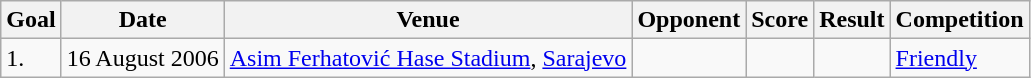<table class="wikitable">
<tr>
<th>Goal</th>
<th>Date</th>
<th>Venue</th>
<th>Opponent</th>
<th>Score</th>
<th>Result</th>
<th>Competition</th>
</tr>
<tr>
<td>1.</td>
<td>16 August 2006</td>
<td><a href='#'>Asim Ferhatović Hase Stadium</a>, <a href='#'>Sarajevo</a></td>
<td></td>
<td></td>
<td></td>
<td><a href='#'>Friendly</a></td>
</tr>
</table>
